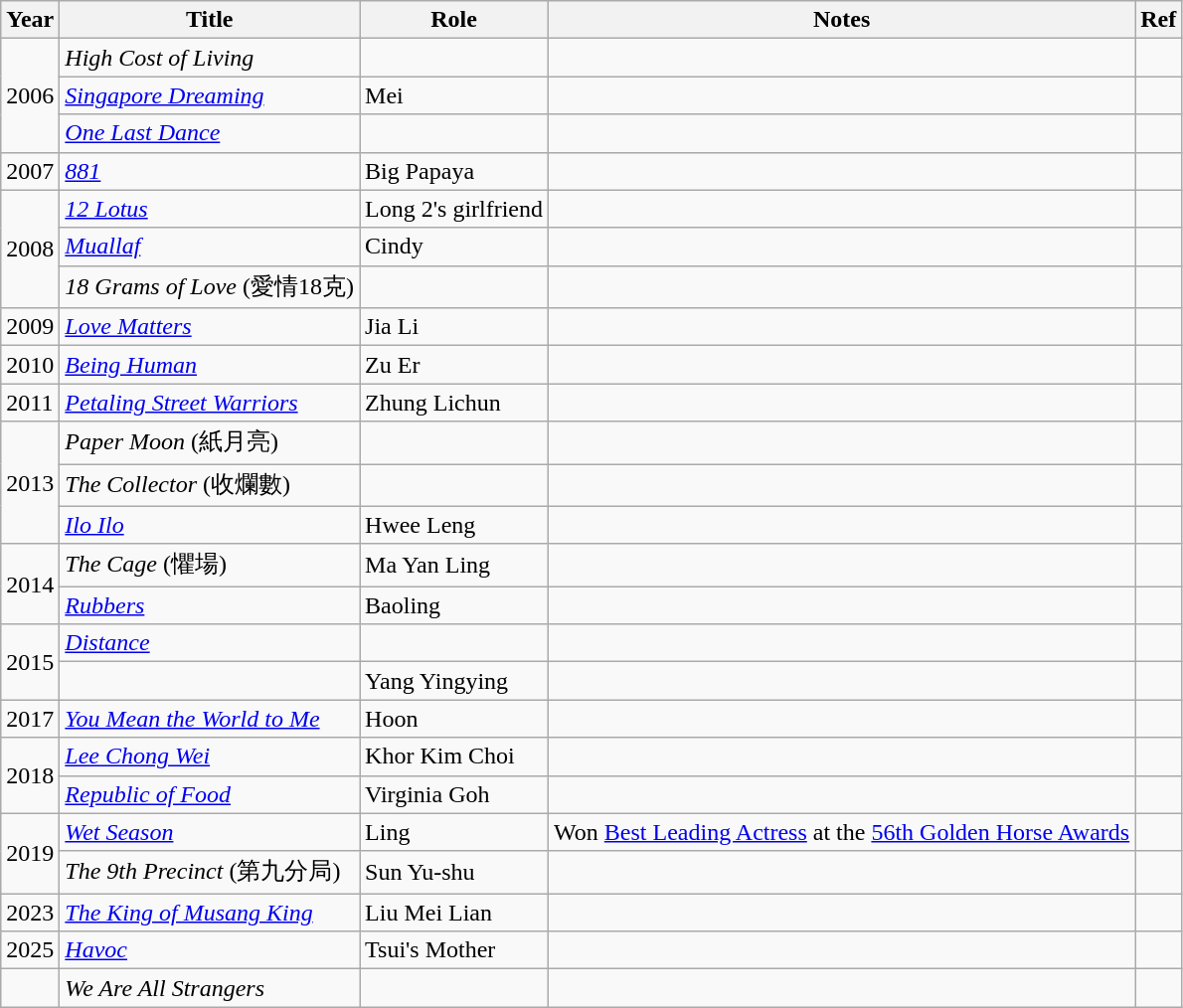<table class="wikitable sortable">
<tr>
<th>Year</th>
<th>Title</th>
<th>Role</th>
<th class="unsortable">Notes</th>
<th>Ref</th>
</tr>
<tr>
<td rowspan="3">2006</td>
<td><em>High Cost of Living</em></td>
<td></td>
<td></td>
<td></td>
</tr>
<tr>
<td><em><a href='#'>Singapore Dreaming</a></em></td>
<td>Mei</td>
<td></td>
<td></td>
</tr>
<tr>
<td><em><a href='#'>One Last Dance</a></em></td>
<td></td>
<td></td>
<td></td>
</tr>
<tr>
<td rowspan="1">2007</td>
<td><em><a href='#'>881</a></em></td>
<td>Big Papaya</td>
<td></td>
<td></td>
</tr>
<tr>
<td rowspan="3">2008</td>
<td><em><a href='#'>12 Lotus</a></em></td>
<td>Long 2's girlfriend</td>
<td></td>
<td></td>
</tr>
<tr>
<td><em><a href='#'>Muallaf</a></em></td>
<td>Cindy</td>
<td></td>
<td></td>
</tr>
<tr>
<td><em>18 Grams of Love</em> (愛情18克)</td>
<td></td>
<td></td>
<td></td>
</tr>
<tr>
<td>2009</td>
<td><em><a href='#'>Love Matters</a></em></td>
<td>Jia Li</td>
<td></td>
<td></td>
</tr>
<tr>
<td>2010</td>
<td><em><a href='#'>Being Human</a></em></td>
<td>Zu Er</td>
<td></td>
<td></td>
</tr>
<tr>
<td>2011</td>
<td><em><a href='#'>Petaling Street Warriors</a></em></td>
<td>Zhung Lichun</td>
<td></td>
<td></td>
</tr>
<tr>
<td rowspan="3">2013</td>
<td><em>Paper Moon</em> (紙月亮)</td>
<td></td>
<td></td>
<td></td>
</tr>
<tr>
<td><em>The Collector</em> (收爛數)</td>
<td></td>
<td></td>
<td></td>
</tr>
<tr>
<td><em><a href='#'>Ilo Ilo</a></em></td>
<td>Hwee Leng</td>
<td></td>
<td></td>
</tr>
<tr>
<td rowspan="2">2014</td>
<td><em>The Cage</em> (懼場)</td>
<td>Ma Yan Ling</td>
<td></td>
<td></td>
</tr>
<tr>
<td><em><a href='#'>Rubbers</a></em></td>
<td>Baoling</td>
<td></td>
<td></td>
</tr>
<tr>
<td rowspan="2">2015</td>
<td><em><a href='#'>Distance</a></em></td>
<td></td>
<td></td>
<td></td>
</tr>
<tr>
<td><em></em></td>
<td>Yang Yingying</td>
<td></td>
<td></td>
</tr>
<tr>
<td>2017</td>
<td><em><a href='#'>You Mean the World to Me</a></em></td>
<td>Hoon</td>
<td></td>
<td></td>
</tr>
<tr>
<td rowspan="2">2018</td>
<td><em><a href='#'>Lee Chong Wei</a></em></td>
<td>Khor Kim Choi</td>
<td></td>
<td></td>
</tr>
<tr>
<td><em><a href='#'>Republic of Food</a></em></td>
<td>Virginia Goh</td>
<td></td>
<td></td>
</tr>
<tr>
<td rowspan="2">2019</td>
<td><em><a href='#'>Wet Season</a></em></td>
<td>Ling</td>
<td>Won <a href='#'>Best Leading Actress</a> at the <a href='#'>56th Golden Horse Awards</a></td>
<td></td>
</tr>
<tr>
<td><em>The 9th Precinct</em> (第九分局)</td>
<td>Sun Yu-shu</td>
<td></td>
<td></td>
</tr>
<tr>
<td>2023</td>
<td><em><a href='#'>The King of Musang King</a></em></td>
<td>Liu Mei Lian</td>
<td></td>
<td></td>
</tr>
<tr>
<td>2025</td>
<td><em><a href='#'>Havoc</a></em></td>
<td>Tsui's Mother</td>
<td></td>
<td></td>
</tr>
<tr>
<td></td>
<td><em>We Are All Strangers</em></td>
<td></td>
<td></td>
<td></td>
</tr>
</table>
